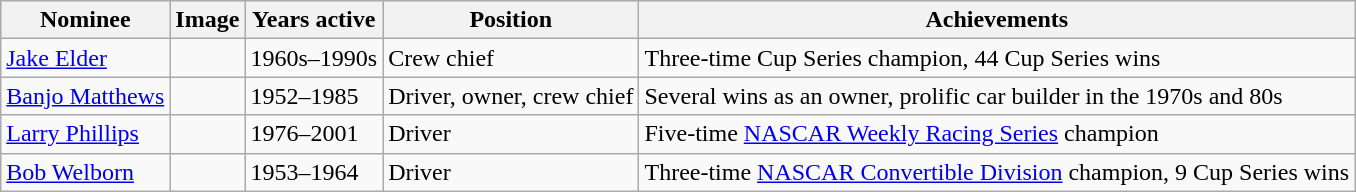<table class="wikitable sortable">
<tr>
<th>Nominee</th>
<th>Image</th>
<th>Years active</th>
<th>Position</th>
<th>Achievements</th>
</tr>
<tr>
<td><a href='#'>Jake Elder</a></td>
<td></td>
<td>1960s–1990s</td>
<td>Crew chief</td>
<td>Three-time Cup Series champion, 44 Cup Series wins</td>
</tr>
<tr>
<td><a href='#'>Banjo Matthews</a></td>
<td></td>
<td>1952–1985</td>
<td>Driver, owner, crew chief</td>
<td>Several wins as an owner, prolific car builder in the 1970s and 80s</td>
</tr>
<tr>
<td><a href='#'>Larry Phillips</a></td>
<td></td>
<td>1976–2001</td>
<td>Driver</td>
<td>Five-time <a href='#'>NASCAR Weekly Racing Series</a> champion</td>
</tr>
<tr>
<td><a href='#'>Bob Welborn</a></td>
<td></td>
<td>1953–1964</td>
<td>Driver</td>
<td>Three-time <a href='#'>NASCAR Convertible Division</a> champion, 9 Cup Series wins</td>
</tr>
</table>
